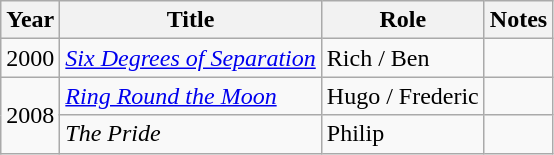<table class="wikitable sortable">
<tr>
<th>Year</th>
<th>Title</th>
<th>Role</th>
<th class="unsortable">Notes</th>
</tr>
<tr>
<td>2000</td>
<td><em><a href='#'>Six Degrees of Separation</a></em></td>
<td>Rich / Ben</td>
<td></td>
</tr>
<tr>
<td rowspan="2">2008</td>
<td><em><a href='#'>Ring Round the Moon</a></em></td>
<td>Hugo / Frederic</td>
<td></td>
</tr>
<tr>
<td><em>The Pride</em></td>
<td>Philip</td>
<td></td>
</tr>
</table>
